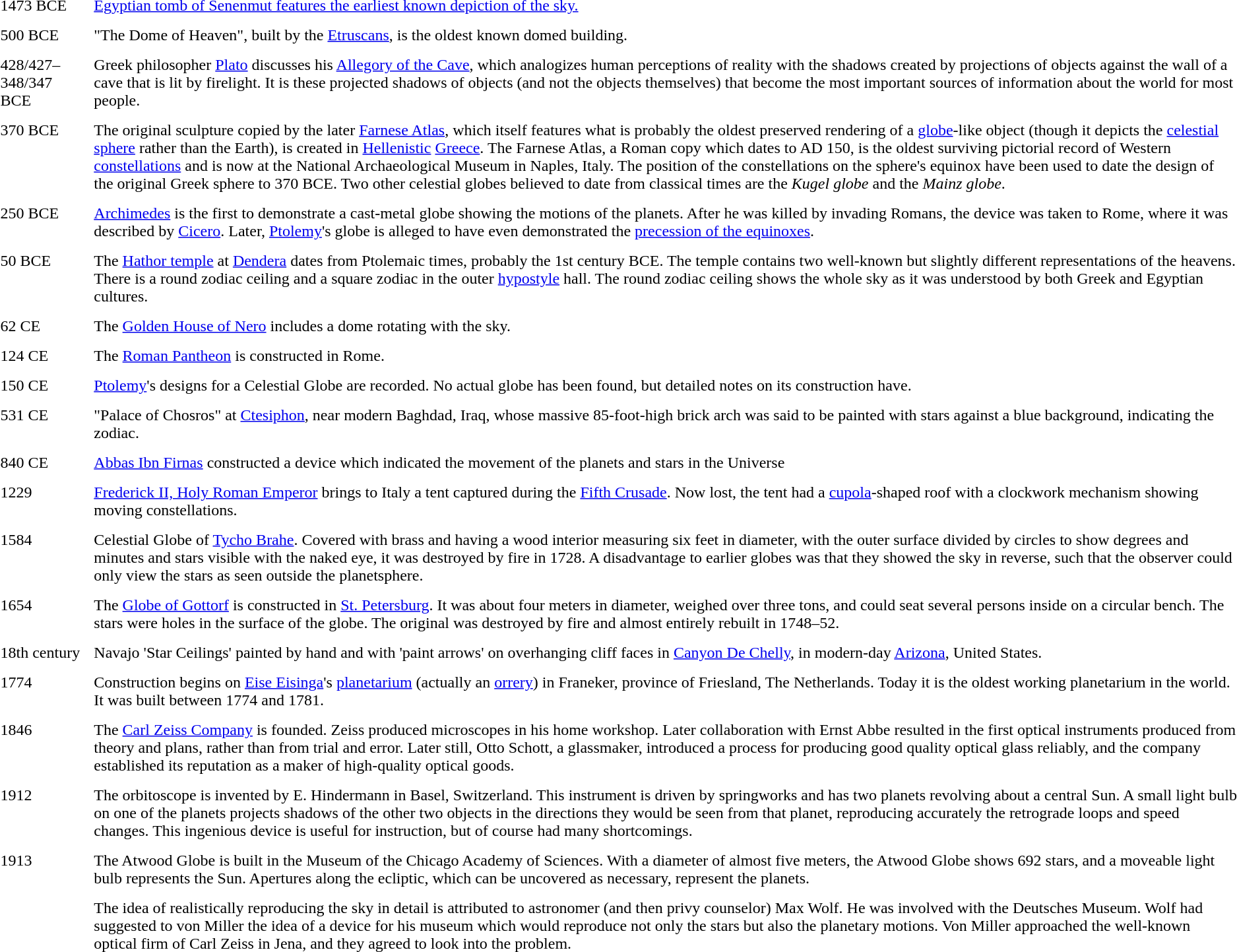<table border="0" cellspacing="2" cellpadding="5">
<tr valign="top">
<td>1473  BCE</td>
<td><a href='#'>Egyptian tomb of Senenmut features the earliest known depiction of the sky.</a></td>
</tr>
<tr valign="top">
<td>500 BCE</td>
<td>"The Dome of Heaven", built by the <a href='#'>Etruscans</a>, is the oldest known domed building.</td>
</tr>
<tr valign="top">
<td>428/427–348/347 BCE</td>
<td>Greek philosopher <a href='#'>Plato</a> discusses his <a href='#'>Allegory of the Cave</a>, which analogizes human perceptions of reality with the shadows created by projections of objects against the wall of a cave that is lit by firelight. It is these projected shadows of objects (and not the objects themselves) that become the most important sources of information about the world for most people.</td>
</tr>
<tr valign="top">
<td>370 BCE</td>
<td>The original sculpture copied by the later <a href='#'>Farnese Atlas</a>, which itself features what is probably the oldest preserved rendering of a <a href='#'>globe</a>-like object (though it depicts the <a href='#'>celestial sphere</a> rather than the Earth), is created in <a href='#'>Hellenistic</a> <a href='#'>Greece</a>. The Farnese Atlas, a Roman copy which dates to AD 150, is the oldest surviving pictorial record of Western <a href='#'>constellations</a> and is now at the National Archaeological Museum in Naples, Italy. The position of the constellations on the sphere's equinox have been used to date the design of the original Greek sphere to 370 BCE. Two other celestial globes believed to date from classical times are the <em>Kugel globe</em> and the <em>Mainz globe</em>.</td>
</tr>
<tr valign="top">
<td>250 BCE</td>
<td><a href='#'>Archimedes</a> is the first to demonstrate a cast-metal globe showing the motions of the planets. After he was killed by invading Romans, the device was taken to Rome, where it was described by <a href='#'>Cicero</a>. Later, <a href='#'>Ptolemy</a>'s globe is alleged to have even demonstrated the <a href='#'>precession of the equinoxes</a>.</td>
</tr>
<tr valign="top">
<td>50 BCE</td>
<td>The <a href='#'>Hathor temple</a> at <a href='#'>Dendera</a> dates from Ptolemaic times, probably the 1st century BCE. The temple contains two well-known but slightly different representations of the heavens. There is a round zodiac ceiling and a square zodiac in the outer <a href='#'>hypostyle</a> hall. The round zodiac ceiling shows the whole sky as it was understood by both Greek and Egyptian cultures.</td>
</tr>
<tr valign="top">
<td>62 CE</td>
<td>The <a href='#'>Golden House of Nero</a> includes a dome rotating with the sky.</td>
</tr>
<tr valign="top">
<td>124 CE</td>
<td>The <a href='#'>Roman Pantheon</a> is constructed in Rome.</td>
</tr>
<tr valign="top">
<td>150 CE</td>
<td><a href='#'>Ptolemy</a>'s designs for a Celestial Globe are recorded. No actual globe has been found, but detailed notes on its construction have.</td>
</tr>
<tr valign="top">
<td>531 CE</td>
<td>"Palace of Chosros" at <a href='#'>Ctesiphon</a>, near modern Baghdad, Iraq, whose massive 85-foot-high brick arch was said to be painted with stars against a blue background, indicating the zodiac.</td>
</tr>
<tr valign="top">
<td>840 CE</td>
<td><a href='#'>Abbas Ibn Firnas</a> constructed a device which indicated the movement of the planets and stars in the Universe</td>
</tr>
<tr valign="top">
<td>1229</td>
<td><a href='#'>Frederick II, Holy Roman Emperor</a> brings to Italy a tent captured during the <a href='#'>Fifth Crusade</a>. Now lost, the tent had a <a href='#'>cupola</a>-shaped roof with a clockwork mechanism showing moving constellations.</td>
</tr>
<tr valign="top">
<td>1584</td>
<td>Celestial Globe of <a href='#'>Tycho Brahe</a>. Covered with brass and having a wood interior measuring six feet in diameter, with the outer surface divided by circles to show degrees and minutes and stars visible with the naked eye, it was destroyed by fire in 1728. A disadvantage to earlier globes was that they showed the sky in reverse, such that the observer could only view the stars as seen outside the planetsphere.</td>
</tr>
<tr valign="top">
<td>1654</td>
<td>The <a href='#'>Globe of Gottorf</a> is constructed in <a href='#'>St. Petersburg</a>. It was about four meters in diameter, weighed over three tons, and could seat several persons inside on a circular bench. The stars were holes in the surface of the globe. The original was destroyed by fire and almost entirely rebuilt in 1748–52.</td>
</tr>
<tr valign="top">
<td>18th century</td>
<td>Navajo 'Star Ceilings' painted by hand and with 'paint arrows' on overhanging cliff faces in <a href='#'>Canyon De Chelly</a>, in modern-day <a href='#'>Arizona</a>, United States.</td>
</tr>
<tr valign="top">
<td>1774</td>
<td>Construction begins on <a href='#'>Eise Eisinga</a>'s <a href='#'>planetarium</a> (actually an <a href='#'>orrery</a>) in Franeker, province of Friesland, The Netherlands. Today it is the oldest working planetarium in the world. It was built between 1774 and 1781.</td>
</tr>
<tr valign="top">
<td>1846</td>
<td>The <a href='#'>Carl Zeiss Company</a> is founded. Zeiss produced microscopes in his home workshop. Later collaboration with Ernst Abbe resulted in the first optical instruments produced from theory and plans, rather than from trial and error. Later still, Otto Schott, a glassmaker, introduced a process for producing good quality optical glass reliably, and the company established its reputation as a maker of high-quality optical goods.</td>
</tr>
<tr valign="top">
<td>1912</td>
<td>The orbitoscope is invented by E. Hindermann in Basel, Switzerland. This instrument is driven by springworks and has two planets revolving about a central Sun. A small light bulb on one of the planets projects shadows of the other two objects in the directions they would be seen from that planet, reproducing accurately the retrograde loops and speed changes. This ingenious device is useful for instruction, but of course had many shortcomings.</td>
</tr>
<tr valign="top">
<td>1913</td>
<td>The Atwood Globe is built in the Museum of the Chicago Academy of Sciences. With a diameter of almost five meters, the Atwood Globe shows 692 stars, and a moveable light bulb represents the Sun. Apertures along the ecliptic, which can be uncovered as necessary, represent the planets.</td>
</tr>
<tr valign="top">
<td></td>
<td>The idea of realistically reproducing the sky in detail is attributed to astronomer (and then privy counselor) Max Wolf. He was involved with the Deutsches Museum. Wolf had suggested to von Miller the idea of a device for his museum which would reproduce not only the stars but also the planetary motions. Von Miller approached the well-known optical firm of Carl Zeiss in Jena, and they agreed to look into the problem.</td>
</tr>
</table>
